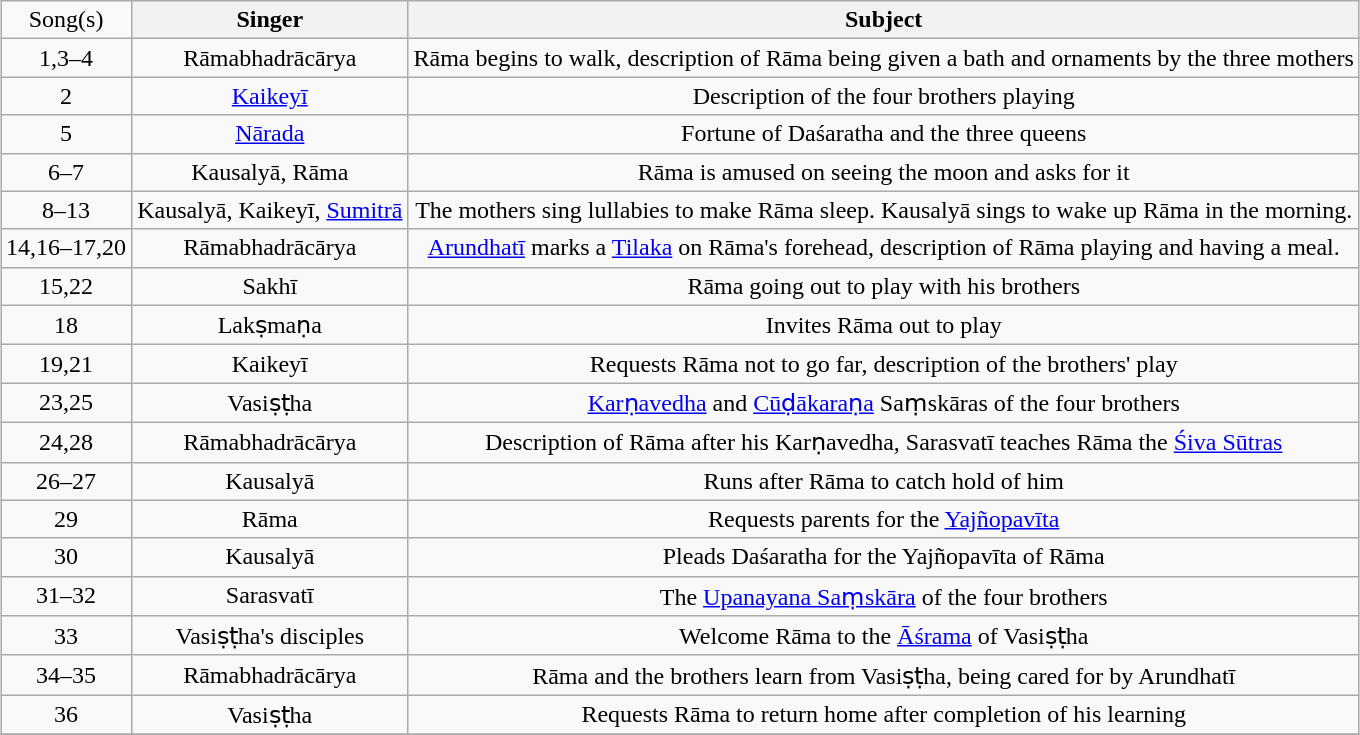<table class="wikitable" style="margin: 1em auto; text-align:center;" align="center">
<tr>
<td scope="row">Song(s)</td>
<th scope="col">Singer</th>
<th scope="col">Subject</th>
</tr>
<tr>
<td>1,3–4</td>
<td>Rāmabhadrācārya</td>
<td>Rāma begins to walk, description of Rāma being given a bath and ornaments by the three mothers</td>
</tr>
<tr>
<td>2</td>
<td><a href='#'>Kaikeyī</a></td>
<td>Description of the four brothers playing</td>
</tr>
<tr>
<td>5</td>
<td><a href='#'>Nārada</a></td>
<td>Fortune of Daśaratha and the three queens</td>
</tr>
<tr>
<td>6–7</td>
<td>Kausalyā, Rāma</td>
<td>Rāma is amused on seeing the moon and asks for it</td>
</tr>
<tr>
<td>8–13</td>
<td>Kausalyā, Kaikeyī, <a href='#'>Sumitrā</a></td>
<td>The mothers sing lullabies to make Rāma sleep. Kausalyā sings to wake up Rāma in the morning.</td>
</tr>
<tr>
<td>14,16–17,20</td>
<td>Rāmabhadrācārya</td>
<td><a href='#'>Arundhatī</a> marks a <a href='#'>Tilaka</a> on Rāma's forehead, description of Rāma playing and having a meal.</td>
</tr>
<tr>
<td>15,22</td>
<td>Sakhī</td>
<td>Rāma going out to play with his brothers</td>
</tr>
<tr>
<td>18</td>
<td>Lakṣmaṇa</td>
<td>Invites Rāma out to play</td>
</tr>
<tr>
<td>19,21</td>
<td>Kaikeyī</td>
<td>Requests Rāma not to go far, description of the brothers' play</td>
</tr>
<tr>
<td>23,25</td>
<td>Vasiṣṭha</td>
<td><a href='#'>Karṇavedha</a> and <a href='#'>Cūḍākaraṇa</a> Saṃskāras of the four brothers</td>
</tr>
<tr>
<td>24,28</td>
<td>Rāmabhadrācārya</td>
<td>Description of Rāma after his Karṇavedha, Sarasvatī teaches Rāma the <a href='#'>Śiva Sūtras</a></td>
</tr>
<tr>
<td>26–27</td>
<td>Kausalyā</td>
<td>Runs after Rāma to catch hold of him</td>
</tr>
<tr>
<td>29</td>
<td>Rāma</td>
<td>Requests parents for the <a href='#'>Yajñopavīta</a></td>
</tr>
<tr>
<td>30</td>
<td>Kausalyā</td>
<td>Pleads Daśaratha for the Yajñopavīta of Rāma</td>
</tr>
<tr>
<td>31–32</td>
<td>Sarasvatī</td>
<td>The <a href='#'>Upanayana Saṃskāra</a> of the four brothers</td>
</tr>
<tr>
<td>33</td>
<td>Vasiṣṭha's disciples</td>
<td>Welcome Rāma to the <a href='#'>Āśrama</a> of Vasiṣṭha</td>
</tr>
<tr>
<td>34–35</td>
<td>Rāmabhadrācārya</td>
<td>Rāma and the brothers learn from Vasiṣṭha, being cared for by Arundhatī</td>
</tr>
<tr>
<td>36</td>
<td>Vasiṣṭha</td>
<td>Requests Rāma to return home after completion of his learning</td>
</tr>
<tr>
</tr>
</table>
